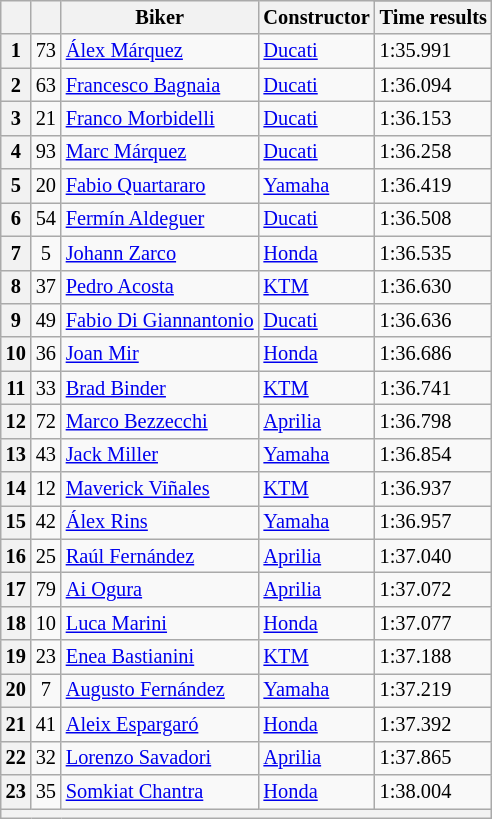<table class="wikitable sortable" style="font-size: 85%;">
<tr>
<th rowspan="2"></th>
<th rowspan="2"></th>
<th rowspan="2">Biker</th>
<th rowspan="2">Constructor</th>
</tr>
<tr>
<th scope="col">Time results</th>
</tr>
<tr>
<th scope="row">1</th>
<td align="center">73</td>
<td> <a href='#'>Álex Márquez</a></td>
<td><a href='#'>Ducati</a></td>
<td>1:35.991</td>
</tr>
<tr>
<th scope="row">2</th>
<td align="center">63</td>
<td> <a href='#'>Francesco Bagnaia</a></td>
<td><a href='#'>Ducati</a></td>
<td>1:36.094</td>
</tr>
<tr>
<th scope="row">3</th>
<td align="center">21</td>
<td>  <a href='#'>Franco Morbidelli</a></td>
<td><a href='#'>Ducati</a></td>
<td>1:36.153</td>
</tr>
<tr>
<th scope="row">4</th>
<td align="center">93</td>
<td> <a href='#'>Marc Márquez</a></td>
<td><a href='#'>Ducati</a></td>
<td>1:36.258</td>
</tr>
<tr>
<th scope="row">5</th>
<td align="center">20</td>
<td> <a href='#'>Fabio Quartararo</a></td>
<td><a href='#'>Yamaha</a></td>
<td>1:36.419</td>
</tr>
<tr>
<th scope="row">6</th>
<td align="center">54</td>
<td> <a href='#'>Fermín Aldeguer</a></td>
<td><a href='#'>Ducati</a></td>
<td>1:36.508</td>
</tr>
<tr>
<th scope="row">7</th>
<td align="center">5</td>
<td> <a href='#'>Johann Zarco</a></td>
<td><a href='#'>Honda</a></td>
<td>1:36.535</td>
</tr>
<tr>
<th scope="row">8</th>
<td align="center">37</td>
<td> <a href='#'>Pedro Acosta</a></td>
<td><a href='#'>KTM</a></td>
<td>1:36.630</td>
</tr>
<tr>
<th scope="row">9</th>
<td align="center">49</td>
<td> <a href='#'>Fabio Di Giannantonio</a></td>
<td><a href='#'>Ducati</a></td>
<td>1:36.636</td>
</tr>
<tr>
<th scope="row">10</th>
<td align="center">36</td>
<td> <a href='#'>Joan Mir</a></td>
<td><a href='#'>Honda</a></td>
<td>1:36.686</td>
</tr>
<tr>
<th scope="row">11</th>
<td align="center">33</td>
<td> <a href='#'>Brad Binder</a></td>
<td><a href='#'>KTM</a></td>
<td>1:36.741</td>
</tr>
<tr>
<th scope="row">12</th>
<td align="center">72</td>
<td> <a href='#'>Marco Bezzecchi</a></td>
<td><a href='#'>Aprilia</a></td>
<td>1:36.798</td>
</tr>
<tr>
<th scope="row">13</th>
<td align="center">43</td>
<td> <a href='#'>Jack Miller</a></td>
<td><a href='#'>Yamaha</a></td>
<td>1:36.854</td>
</tr>
<tr>
<th scope="row">14</th>
<td align="center">12</td>
<td> <a href='#'>Maverick Viñales</a></td>
<td><a href='#'>KTM</a></td>
<td>1:36.937</td>
</tr>
<tr>
<th scope="row">15</th>
<td align="center">42</td>
<td> <a href='#'>Álex Rins</a></td>
<td><a href='#'>Yamaha</a></td>
<td>1:36.957</td>
</tr>
<tr>
<th scope="row">16</th>
<td align="center">25</td>
<td> <a href='#'>Raúl Fernández</a></td>
<td><a href='#'>Aprilia</a></td>
<td>1:37.040</td>
</tr>
<tr>
<th scope="row">17</th>
<td align="center">79</td>
<td> <a href='#'>Ai Ogura</a></td>
<td><a href='#'>Aprilia</a></td>
<td>1:37.072</td>
</tr>
<tr>
<th scope="row">18</th>
<td align="center">10</td>
<td> <a href='#'>Luca Marini</a></td>
<td><a href='#'>Honda</a></td>
<td>1:37.077</td>
</tr>
<tr>
<th scope="row">19</th>
<td align="center">23</td>
<td> <a href='#'>Enea Bastianini</a></td>
<td><a href='#'>KTM</a></td>
<td>1:37.188</td>
</tr>
<tr>
<th scope="row">20</th>
<td align="center">7</td>
<td> <a href='#'>Augusto Fernández</a></td>
<td><a href='#'>Yamaha</a></td>
<td>1:37.219</td>
</tr>
<tr>
<th scope="row">21</th>
<td align="center">41</td>
<td> <a href='#'>Aleix Espargaró</a></td>
<td><a href='#'>Honda</a></td>
<td>1:37.392</td>
</tr>
<tr>
<th scope="row">22</th>
<td align="center">32</td>
<td> <a href='#'>Lorenzo Savadori</a></td>
<td><a href='#'>Aprilia</a></td>
<td>1:37.865</td>
</tr>
<tr>
<th scope="row">23</th>
<td align="center">35</td>
<td> <a href='#'>Somkiat Chantra</a></td>
<td><a href='#'>Honda</a></td>
<td>1:38.004</td>
</tr>
<tr>
<th colspan="7"></th>
</tr>
</table>
